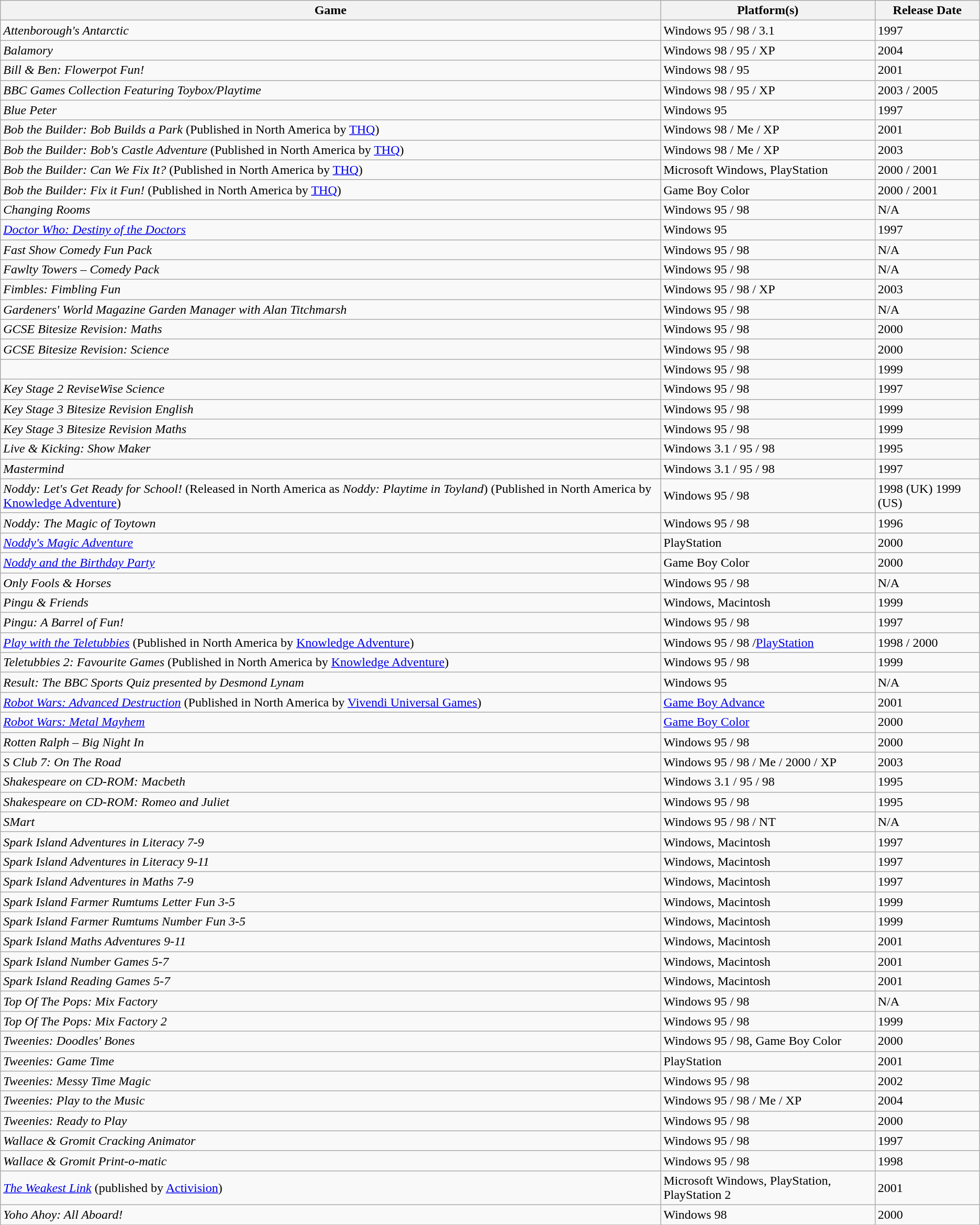<table class="wikitable sortable">
<tr>
<th>Game</th>
<th class="unsortable">Platform(s)</th>
<th>Release Date</th>
</tr>
<tr>
<td><em>Attenborough's Antarctic</em></td>
<td>Windows 95 / 98 / 3.1</td>
<td>1997</td>
</tr>
<tr>
<td><em>Balamory</em></td>
<td>Windows 98 / 95 / XP</td>
<td>2004</td>
</tr>
<tr>
<td><em>Bill & Ben: Flowerpot Fun!</em></td>
<td>Windows 98 / 95</td>
<td>2001</td>
</tr>
<tr>
<td><em>BBC Games Collection Featuring Toybox/Playtime</em></td>
<td>Windows 98 / 95 / XP</td>
<td>2003 / 2005</td>
</tr>
<tr>
<td><em>Blue Peter</em></td>
<td>Windows 95</td>
<td>1997</td>
</tr>
<tr>
<td><em>Bob the Builder: Bob Builds a Park</em> (Published in North America by <a href='#'>THQ</a>)</td>
<td>Windows 98 / Me / XP</td>
<td>2001</td>
</tr>
<tr>
<td><em>Bob the Builder: Bob's Castle Adventure</em> (Published in North America by <a href='#'>THQ</a>)</td>
<td>Windows 98 / Me / XP</td>
<td>2003</td>
</tr>
<tr>
<td><em>Bob the Builder: Can We Fix It?</em> (Published in North America by <a href='#'>THQ</a>)</td>
<td>Microsoft Windows, PlayStation</td>
<td>2000 / 2001</td>
</tr>
<tr>
<td><em>Bob the Builder: Fix it Fun!</em> (Published in North America by <a href='#'>THQ</a>)</td>
<td>Game Boy Color</td>
<td>2000 / 2001</td>
</tr>
<tr>
<td><em>Changing Rooms</em></td>
<td>Windows 95 / 98</td>
<td>N/A</td>
</tr>
<tr>
<td><em><a href='#'>Doctor Who: Destiny of the Doctors</a></em></td>
<td>Windows 95</td>
<td>1997</td>
</tr>
<tr>
<td><em>Fast Show Comedy Fun Pack</em></td>
<td>Windows 95 / 98</td>
<td>N/A</td>
</tr>
<tr>
<td><em>Fawlty Towers – Comedy Pack</em></td>
<td>Windows 95 / 98</td>
<td>N/A</td>
</tr>
<tr>
<td><em>Fimbles: Fimbling Fun</em></td>
<td>Windows 95 / 98 / XP</td>
<td>2003</td>
</tr>
<tr>
<td><em>Gardeners' World Magazine Garden Manager with Alan Titchmarsh</em></td>
<td>Windows 95 / 98</td>
<td>N/A</td>
</tr>
<tr>
<td><em>GCSE Bitesize Revision: Maths</em></td>
<td>Windows 95 / 98</td>
<td>2000</td>
</tr>
<tr>
<td><em>GCSE Bitesize Revision: Science</em></td>
<td>Windows 95 / 98</td>
<td>2000</td>
</tr>
<tr>
<td></td>
<td>Windows 95 / 98</td>
<td>1999</td>
</tr>
<tr>
<td><em>Key Stage 2 ReviseWise Science</em></td>
<td>Windows 95 / 98</td>
<td>1997</td>
</tr>
<tr>
<td><em>Key Stage 3 Bitesize Revision English</em></td>
<td>Windows 95 / 98</td>
<td>1999</td>
</tr>
<tr>
<td><em>Key Stage 3 Bitesize Revision Maths</em></td>
<td>Windows 95 / 98</td>
<td>1999</td>
</tr>
<tr>
<td><em>Live & Kicking: Show Maker</em></td>
<td>Windows 3.1  / 95 / 98</td>
<td>1995</td>
</tr>
<tr>
<td><em>Mastermind</em></td>
<td>Windows 3.1 / 95 / 98</td>
<td>1997</td>
</tr>
<tr>
<td><em>Noddy: Let's Get Ready for School!</em> (Released in North America as <em> Noddy: Playtime in Toyland</em>) (Published in North America by <a href='#'>Knowledge Adventure</a>)</td>
<td>Windows 95 / 98</td>
<td>1998 (UK) 1999 (US)</td>
</tr>
<tr>
<td><em>Noddy: The Magic of Toytown</em></td>
<td>Windows 95 / 98</td>
<td>1996</td>
</tr>
<tr>
<td><em><a href='#'>Noddy's Magic Adventure</a></em></td>
<td>PlayStation</td>
<td>2000</td>
</tr>
<tr>
<td><em><a href='#'>Noddy and the Birthday Party</a></em></td>
<td>Game Boy Color</td>
<td>2000</td>
</tr>
<tr>
<td><em>Only Fools & Horses</em></td>
<td>Windows 95 / 98</td>
<td>N/A</td>
</tr>
<tr>
<td><em>Pingu & Friends</em></td>
<td>Windows, Macintosh</td>
<td>1999</td>
</tr>
<tr>
<td><em>Pingu: A Barrel of Fun!</em></td>
<td>Windows 95 / 98</td>
<td>1997</td>
</tr>
<tr>
<td><em><a href='#'>Play with the Teletubbies</a></em> (Published in North America by <a href='#'>Knowledge Adventure</a>)</td>
<td>Windows 95 / 98 /<a href='#'>PlayStation</a></td>
<td>1998 / 2000</td>
</tr>
<tr>
<td><em>Teletubbies 2: Favourite Games</em> (Published in North America by <a href='#'>Knowledge Adventure</a>)</td>
<td>Windows 95 / 98</td>
<td>1999</td>
</tr>
<tr>
<td><em>Result: The BBC Sports Quiz presented by Desmond Lynam</em></td>
<td>Windows 95</td>
<td>N/A</td>
</tr>
<tr>
<td><em><a href='#'>Robot Wars: Advanced Destruction</a></em> (Published in North America by <a href='#'>Vivendi Universal Games</a>)</td>
<td><a href='#'>Game Boy Advance</a></td>
<td>2001</td>
</tr>
<tr>
<td><em><a href='#'>Robot Wars: Metal Mayhem</a></em></td>
<td><a href='#'>Game Boy Color</a></td>
<td>2000</td>
</tr>
<tr>
<td><em>Rotten Ralph – Big Night In</em></td>
<td>Windows 95 / 98</td>
<td>2000</td>
</tr>
<tr>
<td><em>S Club 7: On The Road</em></td>
<td>Windows 95 / 98 / Me / 2000 / XP</td>
<td>2003</td>
</tr>
<tr>
<td><em>Shakespeare on CD-ROM: Macbeth</em></td>
<td>Windows 3.1 / 95 / 98</td>
<td>1995</td>
</tr>
<tr>
<td><em>Shakespeare on CD-ROM: Romeo and Juliet</em></td>
<td>Windows 95 / 98</td>
<td>1995</td>
</tr>
<tr>
<td><em>SMart</em></td>
<td>Windows 95 / 98 / NT</td>
<td>N/A</td>
</tr>
<tr>
<td><em>Spark Island Adventures in Literacy 7-9</em></td>
<td>Windows, Macintosh</td>
<td>1997</td>
</tr>
<tr>
<td><em>Spark Island Adventures in Literacy 9-11</em></td>
<td>Windows, Macintosh</td>
<td>1997</td>
</tr>
<tr>
<td><em>Spark Island Adventures in Maths 7-9</em></td>
<td>Windows, Macintosh</td>
<td>1997</td>
</tr>
<tr>
<td><em>Spark Island Farmer Rumtums Letter Fun 3-5</em></td>
<td>Windows, Macintosh</td>
<td>1999</td>
</tr>
<tr>
<td><em>Spark Island Farmer Rumtums Number Fun 3-5</em></td>
<td>Windows, Macintosh</td>
<td>1999</td>
</tr>
<tr>
<td><em>Spark Island Maths Adventures 9-11</em></td>
<td>Windows, Macintosh</td>
<td>2001</td>
</tr>
<tr>
<td><em>Spark Island Number Games 5-7</em></td>
<td>Windows, Macintosh</td>
<td>2001</td>
</tr>
<tr>
<td><em>Spark Island Reading Games 5-7</em></td>
<td>Windows, Macintosh</td>
<td>2001</td>
</tr>
<tr>
<td><em>Top Of The Pops: Mix Factory</em></td>
<td>Windows 95 / 98</td>
<td>N/A</td>
</tr>
<tr>
<td><em>Top Of The Pops: Mix Factory 2</em></td>
<td>Windows 95 / 98</td>
<td>1999</td>
</tr>
<tr>
<td><em>Tweenies: Doodles' Bones</em></td>
<td>Windows 95 / 98, Game Boy Color</td>
<td>2000</td>
</tr>
<tr>
<td><em>Tweenies: Game Time</em></td>
<td>PlayStation</td>
<td>2001</td>
</tr>
<tr>
<td><em>Tweenies: Messy Time Magic</em></td>
<td>Windows 95 / 98</td>
<td>2002</td>
</tr>
<tr>
<td><em>Tweenies: Play to the Music</em></td>
<td>Windows 95 / 98 / Me / XP</td>
<td>2004</td>
</tr>
<tr>
<td><em>Tweenies: Ready to Play</em></td>
<td>Windows 95 / 98</td>
<td>2000</td>
</tr>
<tr>
<td><em>Wallace & Gromit Cracking Animator</em></td>
<td>Windows 95 / 98</td>
<td>1997</td>
</tr>
<tr>
<td><em>Wallace & Gromit Print-o-matic</em></td>
<td>Windows 95 / 98</td>
<td>1998</td>
</tr>
<tr>
<td><em><a href='#'>The Weakest Link</a></em> (published by <a href='#'>Activision</a>)</td>
<td>Microsoft Windows, PlayStation, PlayStation 2</td>
<td>2001</td>
</tr>
<tr>
<td><em>Yoho Ahoy: All Aboard!</em></td>
<td>Windows 98</td>
<td>2000</td>
</tr>
<tr>
</tr>
</table>
